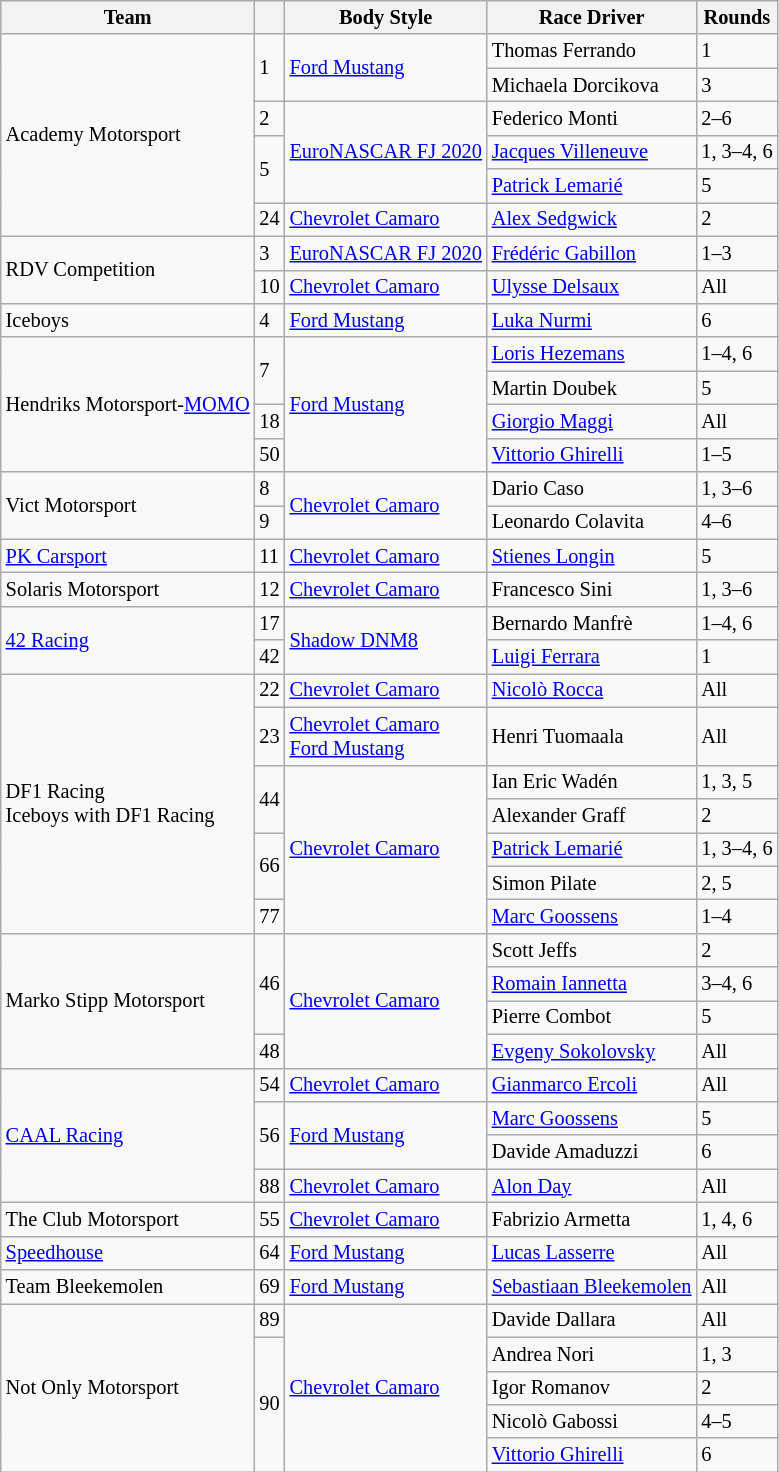<table class="wikitable" style="font-size: 85%">
<tr>
<th>Team</th>
<th></th>
<th>Body Style</th>
<th>Race Driver</th>
<th>Rounds</th>
</tr>
<tr>
<td rowspan=6> Academy Motorsport</td>
<td rowspan=2>1</td>
<td rowspan=2><a href='#'>Ford Mustang</a></td>
<td> Thomas Ferrando</td>
<td>1</td>
</tr>
<tr>
<td> Michaela Dorcikova</td>
<td>3</td>
</tr>
<tr>
<td>2</td>
<td rowspan=3><a href='#'>EuroNASCAR FJ 2020</a></td>
<td> Federico Monti</td>
<td>2–6</td>
</tr>
<tr>
<td rowspan=2>5</td>
<td> <a href='#'>Jacques Villeneuve</a></td>
<td>1, 3–4, 6</td>
</tr>
<tr>
<td> <a href='#'>Patrick Lemarié</a></td>
<td>5</td>
</tr>
<tr>
<td>24</td>
<td><a href='#'>Chevrolet Camaro</a></td>
<td> <a href='#'>Alex Sedgwick</a></td>
<td>2</td>
</tr>
<tr>
<td rowspan=2> RDV Competition</td>
<td>3</td>
<td><a href='#'>EuroNASCAR FJ 2020</a></td>
<td>  <a href='#'>Frédéric Gabillon</a></td>
<td>1–3</td>
</tr>
<tr>
<td>10</td>
<td><a href='#'>Chevrolet Camaro</a></td>
<td>  <a href='#'>Ulysse Delsaux</a></td>
<td>All</td>
</tr>
<tr>
<td> Iceboys</td>
<td>4</td>
<td><a href='#'>Ford Mustang</a></td>
<td> <a href='#'>Luka Nurmi</a></td>
<td>6</td>
</tr>
<tr>
<td rowspan=4> Hendriks Motorsport-<a href='#'>MOMO</a></td>
<td rowspan=2>7</td>
<td rowspan=4><a href='#'>Ford Mustang</a></td>
<td> <a href='#'>Loris Hezemans</a></td>
<td>1–4, 6</td>
</tr>
<tr>
<td> Martin Doubek</td>
<td>5</td>
</tr>
<tr>
<td>18</td>
<td> <a href='#'>Giorgio Maggi</a></td>
<td>All</td>
</tr>
<tr>
<td>50</td>
<td> <a href='#'>Vittorio Ghirelli</a></td>
<td>1–5</td>
</tr>
<tr>
<td rowspan=2> Vict Motorsport</td>
<td>8</td>
<td rowspan=2><a href='#'>Chevrolet Camaro</a></td>
<td> Dario Caso</td>
<td>1, 3–6</td>
</tr>
<tr>
<td>9</td>
<td> Leonardo Colavita</td>
<td>4–6</td>
</tr>
<tr>
<td> <a href='#'>PK Carsport</a></td>
<td>11</td>
<td><a href='#'>Chevrolet Camaro</a></td>
<td> <a href='#'>Stienes Longin</a></td>
<td>5</td>
</tr>
<tr>
<td> Solaris Motorsport</td>
<td>12</td>
<td><a href='#'>Chevrolet Camaro</a></td>
<td> Francesco Sini</td>
<td>1, 3–6</td>
</tr>
<tr>
<td rowspan=2> <a href='#'>42 Racing</a></td>
<td>17</td>
<td rowspan=2><a href='#'>Shadow DNM8</a></td>
<td> Bernardo Manfrè</td>
<td>1–4, 6</td>
</tr>
<tr>
<td>42</td>
<td> <a href='#'>Luigi Ferrara</a></td>
<td>1</td>
</tr>
<tr>
<td rowspan=7> DF1 Racing<br> Iceboys with DF1 Racing</td>
<td>22</td>
<td><a href='#'>Chevrolet Camaro</a></td>
<td> <a href='#'>Nicolò Rocca</a></td>
<td>All</td>
</tr>
<tr>
<td>23</td>
<td><a href='#'>Chevrolet Camaro</a> <small></small><br><a href='#'>Ford Mustang</a> <small></small></td>
<td> Henri Tuomaala</td>
<td>All</td>
</tr>
<tr>
<td rowspan=2>44</td>
<td rowspan=5><a href='#'>Chevrolet Camaro</a></td>
<td> Ian Eric Wadén</td>
<td>1, 3, 5</td>
</tr>
<tr>
<td> Alexander Graff</td>
<td>2</td>
</tr>
<tr>
<td rowspan=2>66</td>
<td> <a href='#'>Patrick Lemarié</a></td>
<td>1, 3–4, 6</td>
</tr>
<tr>
<td> Simon Pilate</td>
<td>2, 5</td>
</tr>
<tr>
<td>77</td>
<td> <a href='#'>Marc Goossens</a></td>
<td>1–4</td>
</tr>
<tr>
<td rowspan=4> Marko Stipp Motorsport</td>
<td rowspan=3>46</td>
<td rowspan=4><a href='#'>Chevrolet Camaro</a></td>
<td> Scott Jeffs</td>
<td>2</td>
</tr>
<tr>
<td> <a href='#'>Romain Iannetta</a></td>
<td>3–4, 6</td>
</tr>
<tr>
<td> Pierre Combot</td>
<td>5</td>
</tr>
<tr>
<td>48</td>
<td> <a href='#'>Evgeny Sokolovsky</a></td>
<td>All</td>
</tr>
<tr>
<td rowspan=4> <a href='#'>CAAL Racing</a></td>
<td>54</td>
<td><a href='#'>Chevrolet Camaro</a></td>
<td> <a href='#'>Gianmarco Ercoli</a></td>
<td>All</td>
</tr>
<tr>
<td rowspan=2>56</td>
<td rowspan=2><a href='#'>Ford Mustang</a></td>
<td> <a href='#'>Marc Goossens</a></td>
<td>5</td>
</tr>
<tr>
<td> Davide Amaduzzi</td>
<td>6</td>
</tr>
<tr>
<td>88</td>
<td><a href='#'>Chevrolet Camaro</a></td>
<td> <a href='#'>Alon Day</a></td>
<td>All</td>
</tr>
<tr>
<td> The Club Motorsport</td>
<td>55</td>
<td><a href='#'>Chevrolet Camaro</a></td>
<td> Fabrizio Armetta</td>
<td>1, 4, 6</td>
</tr>
<tr>
<td> <a href='#'>Speedhouse</a></td>
<td>64</td>
<td><a href='#'>Ford Mustang</a></td>
<td> <a href='#'>Lucas Lasserre</a></td>
<td>All</td>
</tr>
<tr>
<td> Team Bleekemolen</td>
<td>69</td>
<td><a href='#'>Ford Mustang</a></td>
<td> <a href='#'>Sebastiaan Bleekemolen</a></td>
<td>All</td>
</tr>
<tr>
<td rowspan=5> Not Only Motorsport</td>
<td>89</td>
<td rowspan=5><a href='#'>Chevrolet Camaro</a></td>
<td> Davide Dallara</td>
<td>All</td>
</tr>
<tr>
<td rowspan=4>90</td>
<td> Andrea Nori</td>
<td>1, 3</td>
</tr>
<tr>
<td> Igor Romanov</td>
<td>2</td>
</tr>
<tr>
<td> Nicolò Gabossi</td>
<td>4–5</td>
</tr>
<tr>
<td> <a href='#'>Vittorio Ghirelli</a></td>
<td>6</td>
</tr>
</table>
